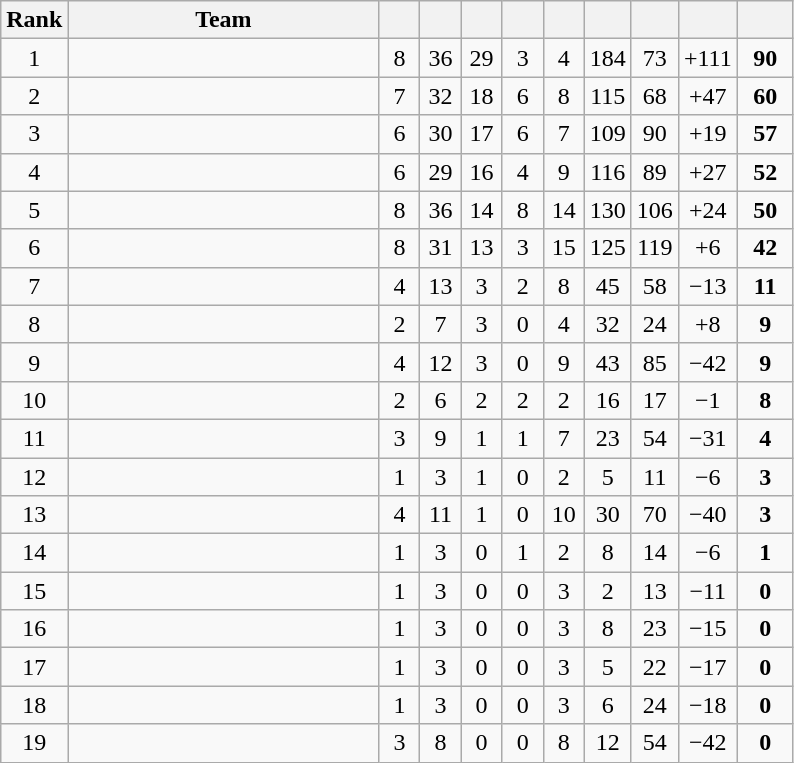<table class="wikitable sortable" style="text-align:center">
<tr>
<th width=20>Rank</th>
<th width=200>Team</th>
<th width=20></th>
<th width=20></th>
<th width=20></th>
<th width=20></th>
<th width=20></th>
<th width=20></th>
<th width=20></th>
<th width=20></th>
<th width=30></th>
</tr>
<tr>
<td>1</td>
<td align=left></td>
<td>8</td>
<td>36</td>
<td>29</td>
<td>3</td>
<td>4</td>
<td>184</td>
<td>73</td>
<td>+111</td>
<td><strong>90</strong></td>
</tr>
<tr>
<td>2</td>
<td align=left></td>
<td>7</td>
<td>32</td>
<td>18</td>
<td>6</td>
<td>8</td>
<td>115</td>
<td>68</td>
<td>+47</td>
<td><strong>60</strong></td>
</tr>
<tr>
<td>3</td>
<td align=left></td>
<td>6</td>
<td>30</td>
<td>17</td>
<td>6</td>
<td>7</td>
<td>109</td>
<td>90</td>
<td>+19</td>
<td><strong>57</strong></td>
</tr>
<tr>
<td>4</td>
<td align=left></td>
<td>6</td>
<td>29</td>
<td>16</td>
<td>4</td>
<td>9</td>
<td>116</td>
<td>89</td>
<td>+27</td>
<td><strong>52</strong></td>
</tr>
<tr>
<td>5</td>
<td align=left></td>
<td>8</td>
<td>36</td>
<td>14</td>
<td>8</td>
<td>14</td>
<td>130</td>
<td>106</td>
<td>+24</td>
<td><strong>50</strong></td>
</tr>
<tr>
<td>6</td>
<td align=left></td>
<td>8</td>
<td>31</td>
<td>13</td>
<td>3</td>
<td>15</td>
<td>125</td>
<td>119</td>
<td>+6</td>
<td><strong>42</strong></td>
</tr>
<tr>
<td>7</td>
<td align=left></td>
<td>4</td>
<td>13</td>
<td>3</td>
<td>2</td>
<td>8</td>
<td>45</td>
<td>58</td>
<td>−13</td>
<td><strong>11</strong></td>
</tr>
<tr>
<td>8</td>
<td align=left></td>
<td>2</td>
<td>7</td>
<td>3</td>
<td>0</td>
<td>4</td>
<td>32</td>
<td>24</td>
<td>+8</td>
<td><strong>9</strong></td>
</tr>
<tr>
<td>9</td>
<td align=left></td>
<td>4</td>
<td>12</td>
<td>3</td>
<td>0</td>
<td>9</td>
<td>43</td>
<td>85</td>
<td>−42</td>
<td><strong>9</strong></td>
</tr>
<tr>
<td>10</td>
<td align=left></td>
<td>2</td>
<td>6</td>
<td>2</td>
<td>2</td>
<td>2</td>
<td>16</td>
<td>17</td>
<td>−1</td>
<td><strong>8</strong></td>
</tr>
<tr>
<td>11</td>
<td align=left></td>
<td>3</td>
<td>9</td>
<td>1</td>
<td>1</td>
<td>7</td>
<td>23</td>
<td>54</td>
<td>−31</td>
<td><strong>4</strong></td>
</tr>
<tr>
<td>12</td>
<td align=left></td>
<td>1</td>
<td>3</td>
<td>1</td>
<td>0</td>
<td>2</td>
<td>5</td>
<td>11</td>
<td>−6</td>
<td><strong>3</strong></td>
</tr>
<tr>
<td>13</td>
<td align=left></td>
<td>4</td>
<td>11</td>
<td>1</td>
<td>0</td>
<td>10</td>
<td>30</td>
<td>70</td>
<td>−40</td>
<td><strong>3</strong></td>
</tr>
<tr>
<td>14</td>
<td align=left></td>
<td>1</td>
<td>3</td>
<td>0</td>
<td>1</td>
<td>2</td>
<td>8</td>
<td>14</td>
<td>−6</td>
<td><strong>1</strong></td>
</tr>
<tr>
<td>15</td>
<td align=left></td>
<td>1</td>
<td>3</td>
<td>0</td>
<td>0</td>
<td>3</td>
<td>2</td>
<td>13</td>
<td>−11</td>
<td><strong>0</strong></td>
</tr>
<tr>
<td>16</td>
<td align=left></td>
<td>1</td>
<td>3</td>
<td>0</td>
<td>0</td>
<td>3</td>
<td>8</td>
<td>23</td>
<td>−15</td>
<td><strong>0</strong></td>
</tr>
<tr>
<td>17</td>
<td align=left></td>
<td>1</td>
<td>3</td>
<td>0</td>
<td>0</td>
<td>3</td>
<td>5</td>
<td>22</td>
<td>−17</td>
<td><strong>0</strong></td>
</tr>
<tr>
<td>18</td>
<td align=left></td>
<td>1</td>
<td>3</td>
<td>0</td>
<td>0</td>
<td>3</td>
<td>6</td>
<td>24</td>
<td>−18</td>
<td><strong>0</strong></td>
</tr>
<tr>
<td>19</td>
<td align=left></td>
<td>3</td>
<td>8</td>
<td>0</td>
<td>0</td>
<td>8</td>
<td>12</td>
<td>54</td>
<td>−42</td>
<td><strong>0</strong></td>
</tr>
</table>
